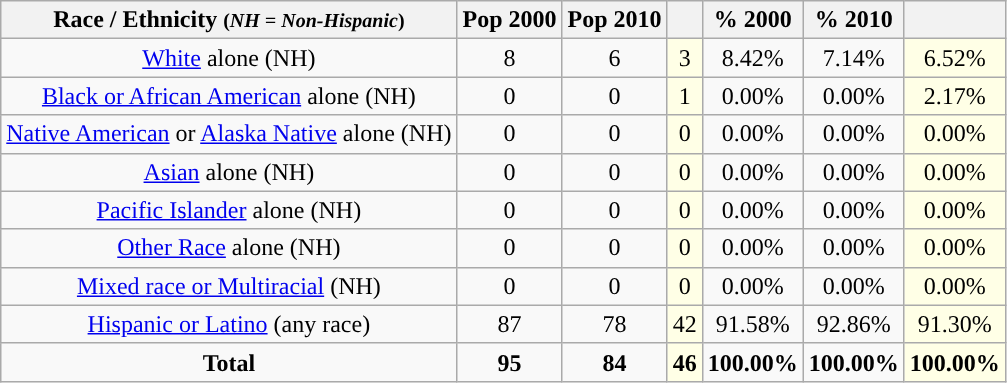<table class="wikitable" style="text-align:center;">
<tr>
<th>Race / Ethnicity <small>(<em>NH = Non-Hispanic</em>)</small></th>
<th>Pop 2000</th>
<th>Pop 2010</th>
<th></th>
<th>% 2000</th>
<th>% 2010</th>
<th></th>
</tr>
<tr>
<td><a href='#'>White</a> alone (NH)</td>
<td>8</td>
<td>6</td>
<td style='background: #ffffe6;'>3</td>
<td>8.42%</td>
<td>7.14%</td>
<td style='background: #ffffe6;'>6.52%</td>
</tr>
<tr>
<td><a href='#'>Black or African American</a> alone (NH)</td>
<td>0</td>
<td>0</td>
<td style='background: #ffffe6;'>1</td>
<td>0.00%</td>
<td>0.00%</td>
<td style='background: #ffffe6;'>2.17%</td>
</tr>
<tr>
<td><a href='#'>Native American</a> or <a href='#'>Alaska Native</a> alone (NH)</td>
<td>0</td>
<td>0</td>
<td style='background: #ffffe6;'>0</td>
<td>0.00%</td>
<td>0.00%</td>
<td style='background: #ffffe6;'>0.00%</td>
</tr>
<tr>
<td><a href='#'>Asian</a> alone (NH)</td>
<td>0</td>
<td>0</td>
<td style='background: #ffffe6;'>0</td>
<td>0.00%</td>
<td>0.00%</td>
<td style='background: #ffffe6;'>0.00%</td>
</tr>
<tr>
<td><a href='#'>Pacific Islander</a> alone (NH)</td>
<td>0</td>
<td>0</td>
<td style='background: #ffffe6;'>0</td>
<td>0.00%</td>
<td>0.00%</td>
<td style='background: #ffffe6;'>0.00%</td>
</tr>
<tr>
<td><a href='#'>Other Race</a> alone (NH)</td>
<td>0</td>
<td>0</td>
<td style='background: #ffffe6;'>0</td>
<td>0.00%</td>
<td>0.00%</td>
<td style='background: #ffffe6;'>0.00%</td>
</tr>
<tr>
<td><a href='#'>Mixed race or Multiracial</a> (NH)</td>
<td>0</td>
<td>0</td>
<td style='background: #ffffe6;'>0</td>
<td>0.00%</td>
<td>0.00%</td>
<td style='background: #ffffe6;'>0.00%</td>
</tr>
<tr>
<td><a href='#'>Hispanic or Latino</a> (any race)</td>
<td>87</td>
<td>78</td>
<td style='background: #ffffe6;'>42</td>
<td>91.58%</td>
<td>92.86%</td>
<td style='background: #ffffe6;'>91.30%</td>
</tr>
<tr>
<td><strong>Total</strong></td>
<td><strong>95</strong></td>
<td><strong>84</strong></td>
<td style='background: #ffffe6;'><strong>46</strong></td>
<td><strong>100.00%</strong></td>
<td><strong>100.00%</strong></td>
<td style='background: #ffffe6;'><strong>100.00%</strong></td>
</tr>
</table>
